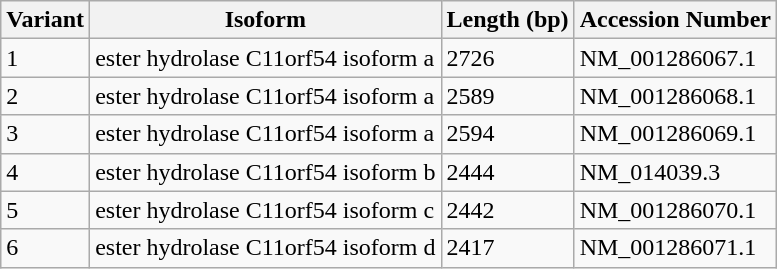<table class="wikitable sortable">
<tr>
<th>Variant</th>
<th>Isoform</th>
<th>Length (bp)</th>
<th>Accession Number</th>
</tr>
<tr>
<td>1</td>
<td>ester hydrolase C11orf54 isoform a</td>
<td>2726</td>
<td>NM_001286067.1</td>
</tr>
<tr>
<td>2</td>
<td>ester hydrolase C11orf54 isoform a</td>
<td>2589</td>
<td>NM_001286068.1</td>
</tr>
<tr>
<td>3</td>
<td>ester hydrolase C11orf54 isoform a</td>
<td>2594</td>
<td>NM_001286069.1</td>
</tr>
<tr>
<td>4</td>
<td>ester hydrolase C11orf54 isoform b</td>
<td>2444</td>
<td>NM_014039.3</td>
</tr>
<tr>
<td>5</td>
<td>ester hydrolase C11orf54 isoform c</td>
<td>2442</td>
<td>NM_001286070.1</td>
</tr>
<tr>
<td>6</td>
<td>ester hydrolase C11orf54 isoform d</td>
<td>2417</td>
<td>NM_001286071.1</td>
</tr>
</table>
